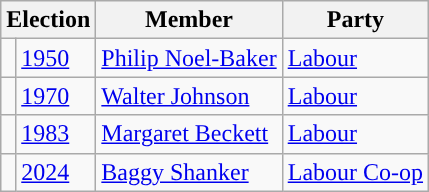<table class="wikitable">
<tr>
<th colspan="2">Election</th>
<th>Member</th>
<th>Party</th>
</tr>
<tr>
<td style="color:inherit;background-color: "></td>
<td><a href='#'>1950</a></td>
<td><a href='#'>Philip Noel-Baker</a></td>
<td><a href='#'>Labour</a></td>
</tr>
<tr>
<td style="color:inherit;background-color: "></td>
<td><a href='#'>1970</a></td>
<td><a href='#'>Walter Johnson</a></td>
<td><a href='#'>Labour</a></td>
</tr>
<tr>
<td style="color:inherit;background-color: "></td>
<td><a href='#'>1983</a></td>
<td><a href='#'>Margaret Beckett</a></td>
<td><a href='#'>Labour</a></td>
</tr>
<tr>
<td style="color:inherit;background-color: "></td>
<td><a href='#'>2024</a></td>
<td><a href='#'>Baggy Shanker</a></td>
<td><a href='#'>Labour Co-op</a></td>
</tr>
</table>
